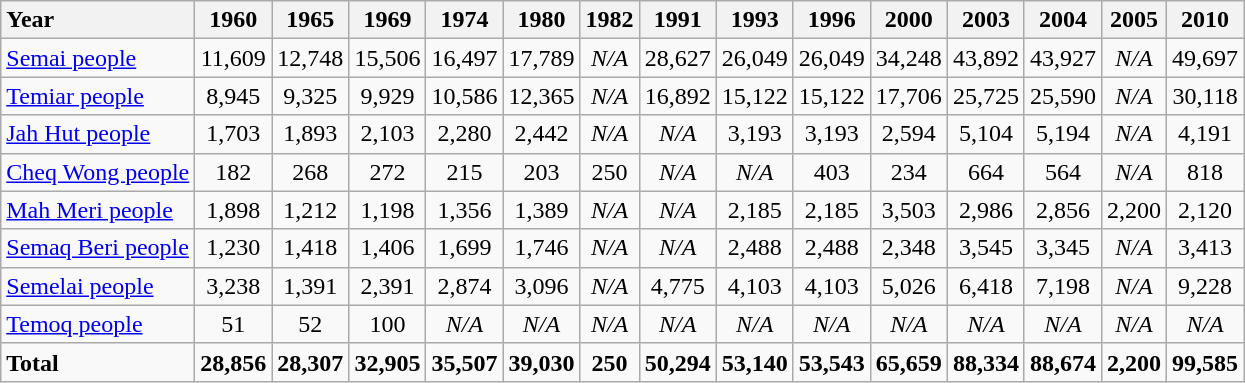<table class="wikitable"  style="text-align: center">
<tr>
<th style="text-align: left;">Year</th>
<th>1960</th>
<th>1965</th>
<th>1969</th>
<th>1974</th>
<th>1980</th>
<th>1982</th>
<th>1991</th>
<th>1993</th>
<th>1996</th>
<th>2000</th>
<th>2003</th>
<th>2004</th>
<th>2005</th>
<th>2010</th>
</tr>
<tr>
<td style="text-align: left;"><a href='#'>Semai people</a></td>
<td>11,609</td>
<td>12,748</td>
<td>15,506</td>
<td>16,497</td>
<td>17,789</td>
<td><em>N/A</em></td>
<td>28,627</td>
<td>26,049</td>
<td>26,049</td>
<td>34,248</td>
<td>43,892</td>
<td>43,927</td>
<td><em>N/A</em></td>
<td>49,697</td>
</tr>
<tr>
<td style="text-align: left;"><a href='#'>Temiar people</a></td>
<td>8,945</td>
<td>9,325</td>
<td>9,929</td>
<td>10,586</td>
<td>12,365</td>
<td><em>N/A</em></td>
<td>16,892</td>
<td>15,122</td>
<td>15,122</td>
<td>17,706</td>
<td>25,725</td>
<td>25,590</td>
<td><em>N/A</em></td>
<td>30,118</td>
</tr>
<tr>
<td style="text-align: left;"><a href='#'>Jah Hut people</a></td>
<td>1,703</td>
<td>1,893</td>
<td>2,103</td>
<td>2,280</td>
<td>2,442</td>
<td><em>N/A</em></td>
<td><em>N/A</em></td>
<td>3,193</td>
<td>3,193</td>
<td>2,594</td>
<td>5,104</td>
<td>5,194</td>
<td><em>N/A</em></td>
<td>4,191</td>
</tr>
<tr>
<td style="text-align: left;"><a href='#'>Cheq Wong people</a></td>
<td>182</td>
<td>268</td>
<td>272</td>
<td>215</td>
<td>203</td>
<td>250</td>
<td><em>N/A</em></td>
<td><em>N/A</em></td>
<td>403</td>
<td>234</td>
<td>664</td>
<td>564</td>
<td><em>N/A</em></td>
<td>818</td>
</tr>
<tr>
<td style="text-align: left;"><a href='#'>Mah Meri people</a></td>
<td>1,898</td>
<td>1,212</td>
<td>1,198</td>
<td>1,356</td>
<td>1,389</td>
<td><em>N/A</em></td>
<td><em>N/A</em></td>
<td>2,185</td>
<td>2,185</td>
<td>3,503</td>
<td>2,986</td>
<td>2,856</td>
<td>2,200</td>
<td>2,120</td>
</tr>
<tr>
<td style="text-align: left;"><a href='#'>Semaq Beri people</a></td>
<td>1,230</td>
<td>1,418</td>
<td>1,406</td>
<td>1,699</td>
<td>1,746</td>
<td><em>N/A</em></td>
<td><em>N/A</em></td>
<td>2,488</td>
<td>2,488</td>
<td>2,348</td>
<td>3,545</td>
<td>3,345</td>
<td><em>N/A</em></td>
<td>3,413</td>
</tr>
<tr>
<td style="text-align: left;"><a href='#'>Semelai people</a></td>
<td>3,238</td>
<td>1,391</td>
<td>2,391</td>
<td>2,874</td>
<td>3,096</td>
<td><em>N/A</em></td>
<td>4,775</td>
<td>4,103</td>
<td>4,103</td>
<td>5,026</td>
<td>6,418</td>
<td>7,198</td>
<td><em>N/A</em></td>
<td>9,228</td>
</tr>
<tr>
<td style="text-align: left;"><a href='#'>Temoq people</a></td>
<td>51</td>
<td>52</td>
<td>100</td>
<td><em>N/A</em></td>
<td><em>N/A</em></td>
<td><em>N/A</em></td>
<td><em>N/A</em></td>
<td><em>N/A</em></td>
<td><em>N/A</em></td>
<td><em>N/A</em></td>
<td><em>N/A</em></td>
<td><em>N/A</em></td>
<td><em>N/A</em></td>
<td><em>N/A</em></td>
</tr>
<tr>
<td style="text-align: left;"><strong>Total</strong></td>
<td><strong>28,856</strong></td>
<td><strong>28,307</strong></td>
<td><strong>32,905</strong></td>
<td><strong>35,507</strong></td>
<td><strong>39,030</strong></td>
<td><strong>250</strong></td>
<td><strong>50,294</strong></td>
<td><strong>53,140</strong></td>
<td><strong>53,543</strong></td>
<td><strong>65,659</strong></td>
<td><strong>88,334</strong></td>
<td><strong>88,674</strong></td>
<td><strong>2,200</strong></td>
<td><strong>99,585</strong></td>
</tr>
</table>
